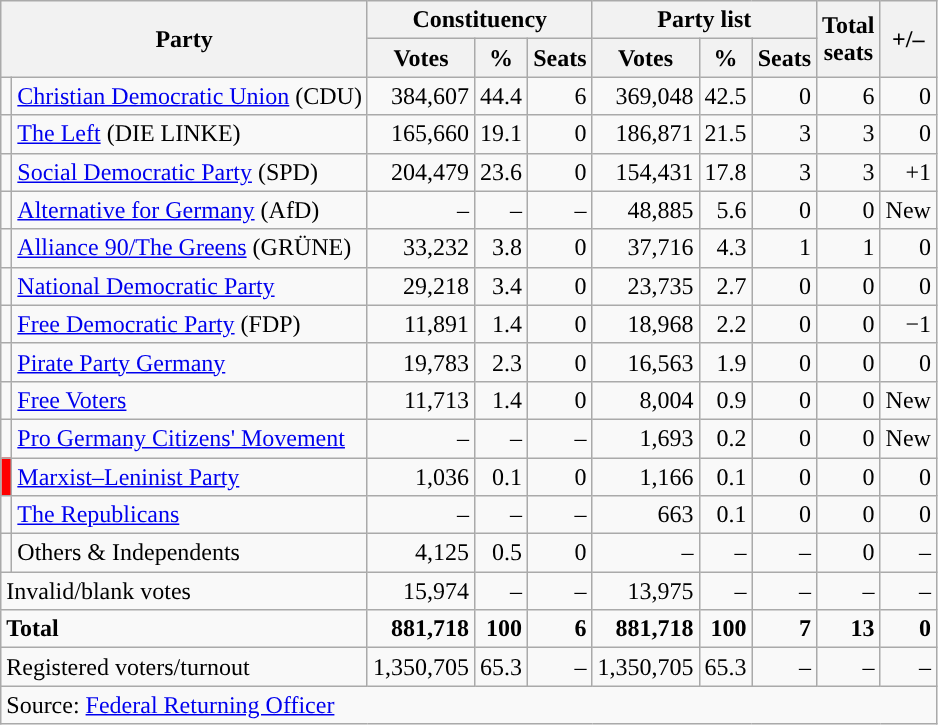<table class="wikitable" style="text-align:right">
<tr>
<th colspan="2" rowspan="2">Party</th>
<th colspan="3">Constituency</th>
<th colspan="3">Party list</th>
<th rowspan="2">Total<br>seats</th>
<th rowspan="2">+/–</th>
</tr>
<tr>
<th>Votes</th>
<th>%</th>
<th>Seats</th>
<th>Votes</th>
<th>%</th>
<th>Seats</th>
</tr>
<tr>
<td></td>
<td align="left"><a href='#'>Christian Democratic Union</a> (CDU)</td>
<td>384,607</td>
<td>44.4</td>
<td>6</td>
<td>369,048</td>
<td>42.5</td>
<td>0</td>
<td>6</td>
<td>0</td>
</tr>
<tr>
<td></td>
<td align="left"><a href='#'>The Left</a> (DIE LINKE)</td>
<td>165,660</td>
<td>19.1</td>
<td>0</td>
<td>186,871</td>
<td>21.5</td>
<td>3</td>
<td>3</td>
<td>0</td>
</tr>
<tr>
<td></td>
<td align="left"><a href='#'>Social Democratic Party</a> (SPD)</td>
<td>204,479</td>
<td>23.6</td>
<td>0</td>
<td>154,431</td>
<td>17.8</td>
<td>3</td>
<td>3</td>
<td>+1</td>
</tr>
<tr>
<td></td>
<td align="left"><a href='#'>Alternative for Germany</a> (AfD)</td>
<td>–</td>
<td>–</td>
<td>–</td>
<td>48,885</td>
<td>5.6</td>
<td>0</td>
<td>0</td>
<td>New</td>
</tr>
<tr>
<td></td>
<td align="left"><a href='#'>Alliance 90/The Greens</a> (GRÜNE)</td>
<td>33,232</td>
<td>3.8</td>
<td>0</td>
<td>37,716</td>
<td>4.3</td>
<td>1</td>
<td>1</td>
<td>0</td>
</tr>
<tr>
<td style="background-color:"></td>
<td align="left"><a href='#'>National Democratic Party</a></td>
<td>29,218</td>
<td>3.4</td>
<td>0</td>
<td>23,735</td>
<td>2.7</td>
<td>0</td>
<td>0</td>
<td>0</td>
</tr>
<tr>
<td></td>
<td align="left"><a href='#'>Free Democratic Party</a> (FDP)</td>
<td>11,891</td>
<td>1.4</td>
<td>0</td>
<td>18,968</td>
<td>2.2</td>
<td>0</td>
<td>0</td>
<td>−1</td>
</tr>
<tr>
<td style="background-color:"></td>
<td align="left"><a href='#'>Pirate Party Germany</a></td>
<td>19,783</td>
<td>2.3</td>
<td>0</td>
<td>16,563</td>
<td>1.9</td>
<td>0</td>
<td>0</td>
<td>0</td>
</tr>
<tr>
<td style="background-color:"></td>
<td align="left"><a href='#'>Free Voters</a></td>
<td>11,713</td>
<td>1.4</td>
<td>0</td>
<td>8,004</td>
<td>0.9</td>
<td>0</td>
<td>0</td>
<td>New</td>
</tr>
<tr>
<td></td>
<td align="left"><a href='#'>Pro Germany Citizens' Movement</a></td>
<td>–</td>
<td>–</td>
<td>–</td>
<td>1,693</td>
<td>0.2</td>
<td>0</td>
<td>0</td>
<td>New</td>
</tr>
<tr>
<td style="background-color:red"></td>
<td align="left"><a href='#'>Marxist–Leninist Party</a></td>
<td>1,036</td>
<td>0.1</td>
<td>0</td>
<td>1,166</td>
<td>0.1</td>
<td>0</td>
<td>0</td>
<td>0</td>
</tr>
<tr>
<td style="background-color:"></td>
<td align="left"><a href='#'>The Republicans</a></td>
<td>–</td>
<td>–</td>
<td>–</td>
<td>663</td>
<td>0.1</td>
<td>0</td>
<td>0</td>
<td>0</td>
</tr>
<tr>
<td></td>
<td align="left">Others & Independents</td>
<td>4,125</td>
<td>0.5</td>
<td>0</td>
<td>–</td>
<td>–</td>
<td>–</td>
<td>0</td>
<td>–</td>
</tr>
<tr>
<td colspan="2" align="left">Invalid/blank votes</td>
<td>15,974</td>
<td>–</td>
<td>–</td>
<td>13,975</td>
<td>–</td>
<td>–</td>
<td>–</td>
<td>–</td>
</tr>
<tr>
<td colspan="2" align="left"><strong>Total</strong></td>
<td><strong>881,718</strong></td>
<td><strong>100</strong></td>
<td><strong>6</strong></td>
<td><strong>881,718</strong></td>
<td><strong>100</strong></td>
<td><strong>7</strong></td>
<td><strong>13</strong></td>
<td><strong>0</strong></td>
</tr>
<tr>
<td colspan="2" align="left">Registered voters/turnout</td>
<td>1,350,705</td>
<td>65.3</td>
<td>–</td>
<td>1,350,705</td>
<td>65.3</td>
<td>–</td>
<td>–</td>
<td>–</td>
</tr>
<tr>
<td colspan="10" align="left">Source: <a href='#'>Federal Returning Officer</a></td>
</tr>
</table>
